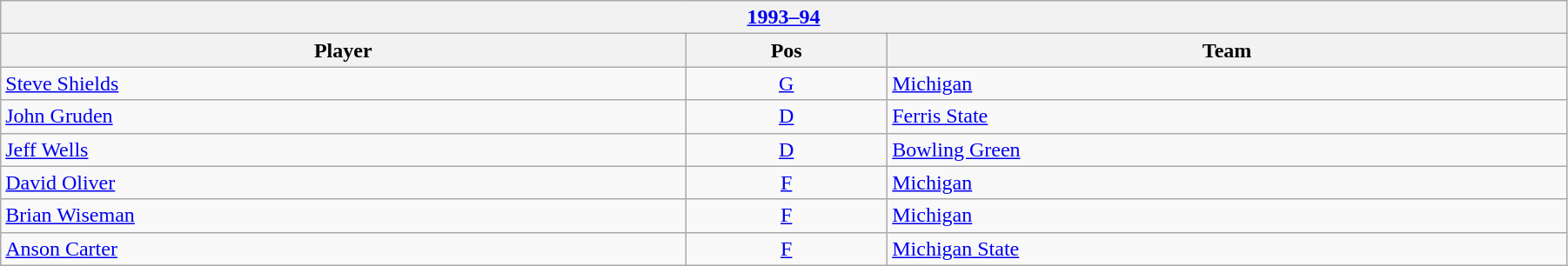<table class="wikitable" width=95%>
<tr>
<th colspan=3><a href='#'>1993–94</a></th>
</tr>
<tr>
<th>Player</th>
<th>Pos</th>
<th>Team</th>
</tr>
<tr>
<td><a href='#'>Steve Shields</a></td>
<td style="text-align:center;"><a href='#'>G</a></td>
<td><a href='#'>Michigan</a></td>
</tr>
<tr>
<td><a href='#'>John Gruden</a></td>
<td style="text-align:center;"><a href='#'>D</a></td>
<td><a href='#'>Ferris State</a></td>
</tr>
<tr>
<td><a href='#'>Jeff Wells</a></td>
<td style="text-align:center;"><a href='#'>D</a></td>
<td><a href='#'>Bowling Green</a></td>
</tr>
<tr>
<td><a href='#'>David Oliver</a></td>
<td style="text-align:center;"><a href='#'>F</a></td>
<td><a href='#'>Michigan</a></td>
</tr>
<tr>
<td><a href='#'>Brian Wiseman</a></td>
<td style="text-align:center;"><a href='#'>F</a></td>
<td><a href='#'>Michigan</a></td>
</tr>
<tr>
<td><a href='#'>Anson Carter</a></td>
<td style="text-align:center;"><a href='#'>F</a></td>
<td><a href='#'>Michigan State</a></td>
</tr>
</table>
